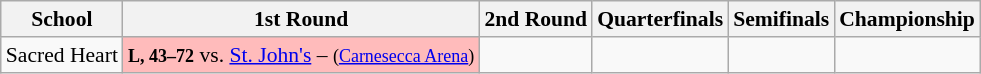<table class="sortable wikitable" style="white-space:nowrap; font-size:90%;">
<tr>
<th>School</th>
<th>1st Round</th>
<th>2nd Round</th>
<th>Quarterfinals</th>
<th>Semifinals</th>
<th>Championship</th>
</tr>
<tr>
<td>Sacred Heart</td>
<td style="background:#fbb;"><small><strong>L, 43–72</strong></small> vs. <a href='#'>St. John's</a> – <small>(<a href='#'>Carnesecca Arena</a>)</small></td>
<td></td>
<td></td>
<td></td>
</tr>
</table>
